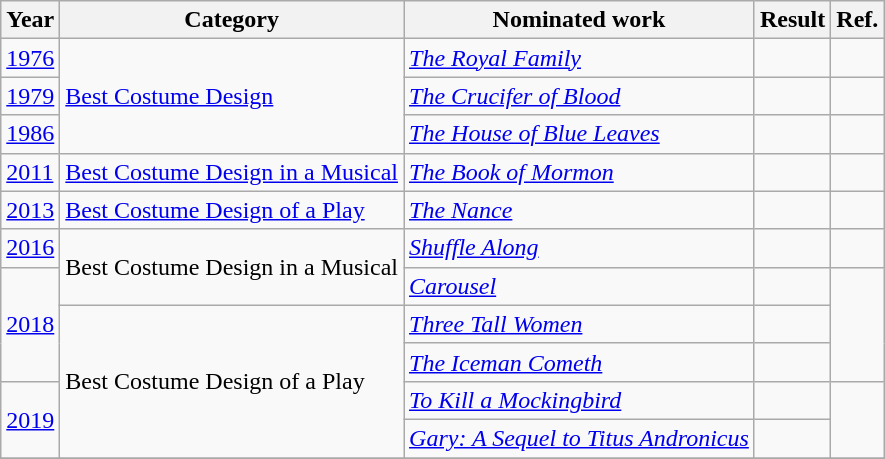<table class="wikitable">
<tr>
<th>Year</th>
<th>Category</th>
<th>Nominated work</th>
<th>Result</th>
<th>Ref.</th>
</tr>
<tr>
<td><a href='#'>1976</a></td>
<td rowspan="3"><a href='#'>Best Costume Design</a></td>
<td><em><a href='#'>The Royal Family</a></em></td>
<td></td>
<td></td>
</tr>
<tr>
<td><a href='#'>1979</a></td>
<td><em><a href='#'>The Crucifer of Blood</a></em></td>
<td></td>
<td></td>
</tr>
<tr>
<td><a href='#'>1986</a></td>
<td><em><a href='#'>The House of Blue Leaves</a></em></td>
<td></td>
<td></td>
</tr>
<tr>
<td><a href='#'>2011</a></td>
<td><a href='#'>Best Costume Design in a Musical</a></td>
<td><em><a href='#'>The Book of Mormon</a></em></td>
<td></td>
<td></td>
</tr>
<tr>
<td><a href='#'>2013</a></td>
<td><a href='#'>Best Costume Design of a Play</a></td>
<td><em><a href='#'>The Nance</a></em></td>
<td></td>
<td></td>
</tr>
<tr>
<td><a href='#'>2016</a></td>
<td rowspan="2">Best Costume Design in a Musical</td>
<td><em><a href='#'>Shuffle Along</a></em></td>
<td></td>
<td></td>
</tr>
<tr>
<td rowspan="3"><a href='#'>2018</a></td>
<td><em><a href='#'>Carousel</a></em></td>
<td></td>
<td rowspan=3></td>
</tr>
<tr>
<td rowspan="4">Best Costume Design of a Play</td>
<td><em><a href='#'>Three Tall Women</a></em></td>
<td></td>
</tr>
<tr>
<td><em><a href='#'>The Iceman Cometh</a></em></td>
<td></td>
</tr>
<tr>
<td rowspan="2"><a href='#'>2019</a></td>
<td><em><a href='#'>To Kill a Mockingbird</a></em></td>
<td></td>
<td rowspan=2></td>
</tr>
<tr>
<td><em><a href='#'>Gary: A Sequel to Titus Andronicus</a></em></td>
<td></td>
</tr>
<tr>
</tr>
</table>
